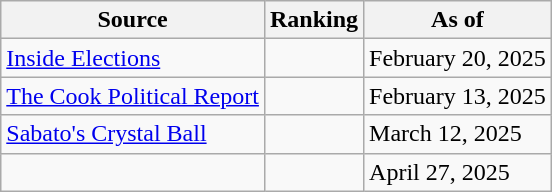<table class="wikitable">
<tr>
<th>Source</th>
<th>Ranking</th>
<th>As of</th>
</tr>
<tr>
<td align="left"><a href='#'>Inside Elections</a></td>
<td></td>
<td>February 20, 2025</td>
</tr>
<tr>
<td align="left"><a href='#'>The Cook Political Report</a></td>
<td></td>
<td>February 13, 2025</td>
</tr>
<tr>
<td align="left"><a href='#'>Sabato's Crystal Ball</a></td>
<td></td>
<td>March 12, 2025</td>
</tr>
<tr>
<td></td>
<td></td>
<td>April 27, 2025</td>
</tr>
</table>
